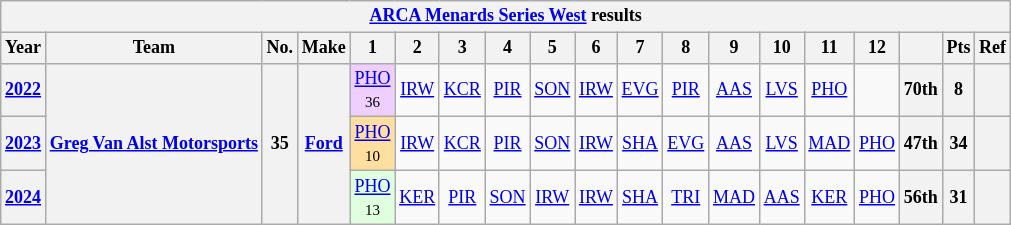<table class="wikitable" style="text-align:center; font-size:75%">
<tr>
<th colspan=19><a href='#'>ARCA Menards Series West</a> results</th>
</tr>
<tr>
<th>Year</th>
<th>Team</th>
<th>No.</th>
<th>Make</th>
<th>1</th>
<th>2</th>
<th>3</th>
<th>4</th>
<th>5</th>
<th>6</th>
<th>7</th>
<th>8</th>
<th>9</th>
<th>10</th>
<th>11</th>
<th>12</th>
<th></th>
<th>Pts</th>
<th>Ref</th>
</tr>
<tr>
<th><a href='#'>2022</a></th>
<th rowspan=3><a href='#'>Greg Van Alst Motorsports</a></th>
<th rowspan=3>35</th>
<th rowspan=3><a href='#'>Ford</a></th>
<td style="background:#EFCFFF;"><a href='#'>PHO</a><br><small>36</small></td>
<td><a href='#'>IRW</a></td>
<td><a href='#'>KCR</a></td>
<td><a href='#'>PIR</a></td>
<td><a href='#'>SON</a></td>
<td><a href='#'>IRW</a></td>
<td><a href='#'>EVG</a></td>
<td><a href='#'>PIR</a></td>
<td><a href='#'>AAS</a></td>
<td><a href='#'>LVS</a></td>
<td><a href='#'>PHO</a></td>
<td></td>
<th>70th</th>
<th>8</th>
<th></th>
</tr>
<tr>
<th><a href='#'>2023</a></th>
<td style="background:#FFDF9F;"><a href='#'>PHO</a><br><small>10</small></td>
<td><a href='#'>IRW</a></td>
<td><a href='#'>KCR</a></td>
<td><a href='#'>PIR</a></td>
<td><a href='#'>SON</a></td>
<td><a href='#'>IRW</a></td>
<td><a href='#'>SHA</a></td>
<td><a href='#'>EVG</a></td>
<td><a href='#'>AAS</a></td>
<td><a href='#'>LVS</a></td>
<td><a href='#'>MAD</a></td>
<td><a href='#'>PHO</a></td>
<th>47th</th>
<th>34</th>
<th></th>
</tr>
<tr>
<th><a href='#'>2024</a></th>
<td style="background:#DFFFDF;"><a href='#'>PHO</a><br><small>13</small></td>
<td><a href='#'>KER</a></td>
<td><a href='#'>PIR</a></td>
<td><a href='#'>SON</a></td>
<td><a href='#'>IRW</a></td>
<td><a href='#'>IRW</a></td>
<td><a href='#'>SHA</a></td>
<td><a href='#'>TRI</a></td>
<td><a href='#'>MAD</a></td>
<td><a href='#'>AAS</a></td>
<td><a href='#'>KER</a></td>
<td><a href='#'>PHO</a></td>
<th>56th</th>
<th>31</th>
<th></th>
</tr>
</table>
